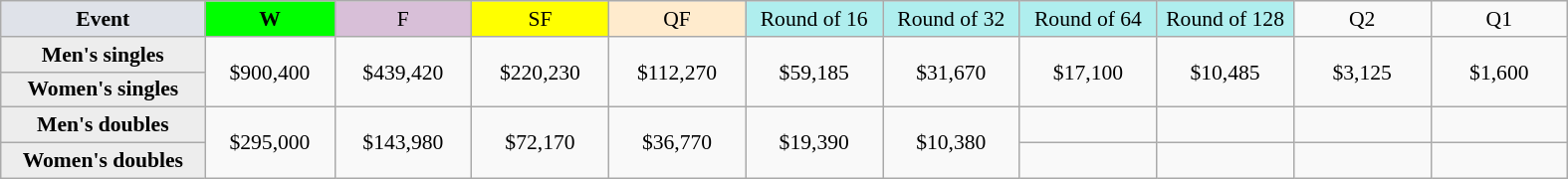<table class=wikitable style=font-size:90%;text-align:center>
<tr>
<td width=130 bgcolor=dfe2e9><strong>Event</strong></td>
<td width=80 bgcolor=lime><strong>W</strong></td>
<td width=85 bgcolor=thistle>F</td>
<td width=85 bgcolor=ffff00>SF</td>
<td width=85 bgcolor=ffebcd>QF</td>
<td width=85 bgcolor=afeeee>Round of 16</td>
<td width=85 bgcolor=afeeee>Round of 32</td>
<td width=85 bgcolor=afeeee>Round of 64</td>
<td width=85 bgcolor=afeeee>Round of 128</td>
<td width=85>Q2</td>
<td width=85>Q1</td>
</tr>
<tr>
<th style=background:#ededed>Men's singles</th>
<td rowspan=2>$900,400</td>
<td rowspan=2>$439,420</td>
<td rowspan=2>$220,230</td>
<td rowspan=2>$112,270</td>
<td rowspan=2>$59,185</td>
<td rowspan=2>$31,670</td>
<td rowspan=2>$17,100</td>
<td rowspan=2>$10,485</td>
<td rowspan=2>$3,125</td>
<td rowspan=2>$1,600</td>
</tr>
<tr>
<th style=background:#ededed>Women's singles</th>
</tr>
<tr>
<th style=background:#ededed>Men's doubles</th>
<td rowspan=2>$295,000</td>
<td rowspan=2>$143,980</td>
<td rowspan=2>$72,170</td>
<td rowspan=2>$36,770</td>
<td rowspan=2>$19,390</td>
<td rowspan=2>$10,380</td>
<td></td>
<td></td>
<td></td>
<td></td>
</tr>
<tr>
<th style=background:#ededed>Women's doubles</th>
<td></td>
<td></td>
<td></td>
<td></td>
</tr>
</table>
